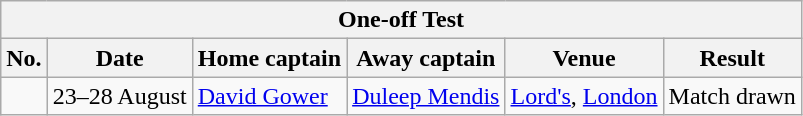<table class="wikitable">
<tr>
<th colspan="9">One-off Test</th>
</tr>
<tr>
<th>No.</th>
<th>Date</th>
<th>Home captain</th>
<th>Away captain</th>
<th>Venue</th>
<th>Result</th>
</tr>
<tr>
<td></td>
<td>23–28 August</td>
<td><a href='#'>David Gower</a></td>
<td><a href='#'>Duleep Mendis</a></td>
<td><a href='#'>Lord's</a>, <a href='#'>London</a></td>
<td>Match drawn</td>
</tr>
</table>
